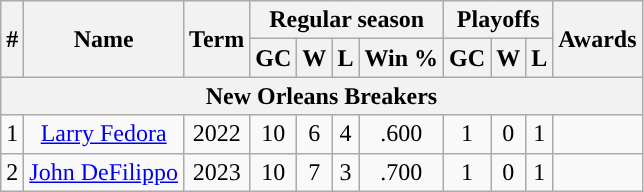<table class="wikitable" style="text-align:center">
<tr>
<th rowspan="2">#</th>
<th rowspan="2">Name</th>
<th rowspan="2">Term</th>
<th colspan="4">Regular season</th>
<th colspan="3">Playoffs</th>
<th rowspan="2">Awards</th>
</tr>
<tr>
<th>GC</th>
<th>W</th>
<th>L</th>
<th>Win %</th>
<th>GC</th>
<th>W</th>
<th>L</th>
</tr>
<tr>
<th colspan="11">New Orleans Breakers</th>
</tr>
<tr>
<td>1</td>
<td><a href='#'>Larry Fedora</a></td>
<td>2022</td>
<td>10</td>
<td>6</td>
<td>4</td>
<td>.600</td>
<td>1</td>
<td>0</td>
<td>1</td>
<td></td>
</tr>
<tr>
<td>2</td>
<td><a href='#'>John DeFilippo</a></td>
<td>2023</td>
<td>10</td>
<td>7</td>
<td>3</td>
<td>.700</td>
<td>1</td>
<td>0</td>
<td>1</td>
<td></td>
</tr>
</table>
